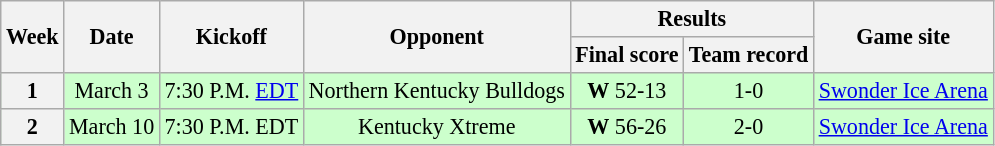<table class="wikitable" align="center" style="font-size: 92%">
<tr>
<th rowspan="2">Week</th>
<th rowspan="2">Date</th>
<th rowspan="2">Kickoff</th>
<th rowspan="2">Opponent</th>
<th colspan="2">Results</th>
<th rowspan="2">Game site</th>
</tr>
<tr>
<th>Final score</th>
<th>Team record</th>
</tr>
<tr style="background:#cfc">
<th>1</th>
<td style="text-align:center;">March 3</td>
<td style="text-align:center;">7:30 P.M. <a href='#'>EDT</a></td>
<td style="text-align:center;">Northern Kentucky Bulldogs</td>
<td style="text-align:center;"><strong>W</strong> 52-13</td>
<td style="text-align:center;">1-0</td>
<td style="text-align:center;"><a href='#'>Swonder Ice Arena</a></td>
</tr>
<tr style="background:#cfc">
<th>2</th>
<td style="text-align:center;">March 10</td>
<td style="text-align:center;">7:30 P.M. EDT</td>
<td style="text-align:center;">Kentucky Xtreme</td>
<td style="text-align:center;"><strong>W</strong> 56-26</td>
<td style="text-align:center;">2-0</td>
<td style="text-align:center;"><a href='#'>Swonder Ice Arena</a></td>
</tr>
</table>
